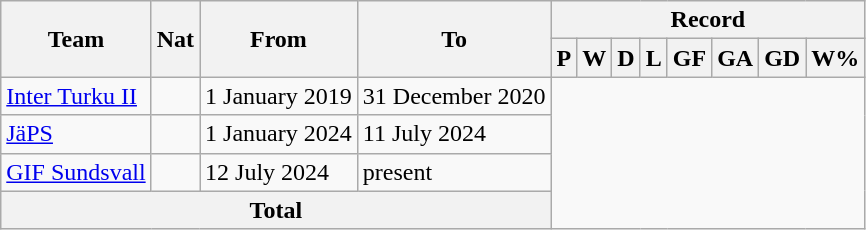<table class="wikitable" style="text-align:center">
<tr>
<th rowspan="2">Team</th>
<th rowspan="2">Nat</th>
<th rowspan="2">From</th>
<th rowspan="2">To</th>
<th colspan="8">Record</th>
</tr>
<tr>
<th>P</th>
<th>W</th>
<th>D</th>
<th>L</th>
<th>GF</th>
<th>GA</th>
<th>GD</th>
<th>W%</th>
</tr>
<tr>
<td align=left><a href='#'>Inter Turku II</a></td>
<td></td>
<td align=left>1 January 2019</td>
<td align=left>31 December 2020<br></td>
</tr>
<tr>
<td align=left><a href='#'>JäPS</a></td>
<td></td>
<td align=left>1 January 2024</td>
<td align=left>11 July 2024<br></td>
</tr>
<tr>
<td align=left><a href='#'>GIF Sundsvall</a></td>
<td></td>
<td align=left>12 July 2024</td>
<td align=left>present<br></td>
</tr>
<tr>
<th colspan="4">Total<br></th>
</tr>
</table>
